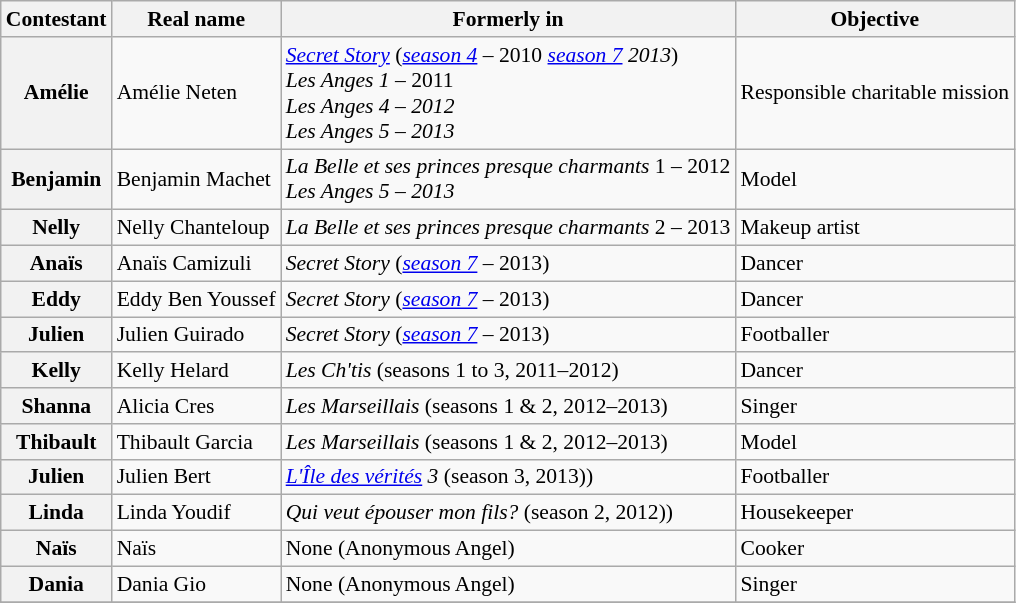<table class="wikitable" style="font-size:90%;">
<tr>
<th>Contestant</th>
<th>Real name</th>
<th>Formerly in</th>
<th>Objective</th>
</tr>
<tr>
<th>Amélie</th>
<td>Amélie Neten</td>
<td><em><a href='#'>Secret Story</a></em> (<em><a href='#'>season 4</a></em> – 2010 <em><a href='#'>season 7</a> 2013</em>) <br><em>Les Anges 1</em> – 2011 <br><em>Les Anges 4 – 2012</em> <br> <em>Les Anges 5 – 2013</em></td>
<td>Responsible charitable mission</td>
</tr>
<tr>
<th>Benjamin</th>
<td>Benjamin Machet</td>
<td><em>La Belle et ses princes presque charmants</em> 1 – 2012 <br> <em>Les Anges 5 – 2013</em></td>
<td>Model</td>
</tr>
<tr>
<th>Nelly</th>
<td>Nelly Chanteloup</td>
<td><em>La Belle et ses princes presque charmants</em> 2 – 2013</td>
<td>Makeup artist</td>
</tr>
<tr>
<th>Anaïs</th>
<td>Anaïs Camizuli</td>
<td><em>Secret Story</em> (<em><a href='#'>season 7</a></em> – 2013)</td>
<td>Dancer</td>
</tr>
<tr>
<th>Eddy</th>
<td>Eddy Ben Youssef</td>
<td><em>Secret Story</em> (<em><a href='#'>season 7</a></em> – 2013)</td>
<td>Dancer</td>
</tr>
<tr>
<th>Julien</th>
<td>Julien Guirado</td>
<td><em>Secret Story</em> (<em><a href='#'>season 7</a></em> – 2013)</td>
<td>Footballer</td>
</tr>
<tr>
<th>Kelly</th>
<td>Kelly Helard</td>
<td><em>Les Ch'tis</em> (seasons 1 to 3, 2011–2012)</td>
<td>Dancer</td>
</tr>
<tr>
<th>Shanna</th>
<td>Alicia Cres</td>
<td><em>Les Marseillais</em> (seasons 1 & 2, 2012–2013)</td>
<td>Singer</td>
</tr>
<tr>
<th>Thibault</th>
<td>Thibault Garcia</td>
<td><em>Les Marseillais</em> (seasons 1 & 2, 2012–2013)</td>
<td>Model</td>
</tr>
<tr>
<th>Julien</th>
<td>Julien Bert</td>
<td><em><a href='#'>L'Île des vérités</a> 3</em> (season 3, 2013))</td>
<td>Footballer</td>
</tr>
<tr>
<th>Linda</th>
<td>Linda Youdif</td>
<td><em>Qui veut épouser mon fils?</em> (season 2, 2012))</td>
<td>Housekeeper</td>
</tr>
<tr>
<th>Naïs</th>
<td>Naïs</td>
<td>None (Anonymous Angel)</td>
<td>Cooker</td>
</tr>
<tr>
<th>Dania</th>
<td>Dania Gio</td>
<td>None (Anonymous Angel)</td>
<td>Singer</td>
</tr>
<tr>
</tr>
</table>
